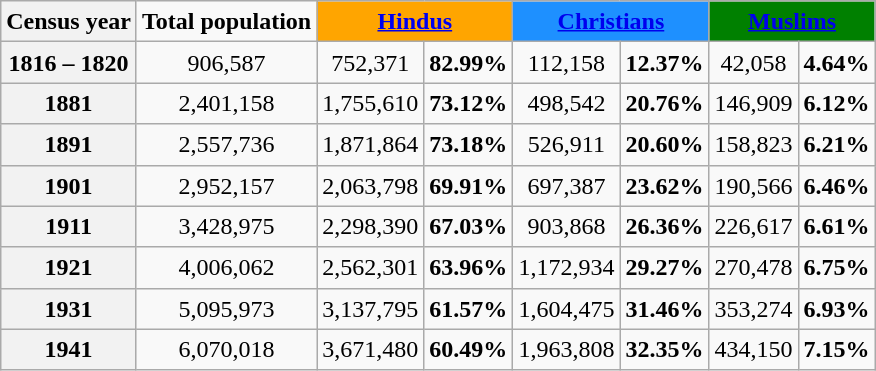<table class="wikitable sortable" style="line-height:20px;text-align:center;">
<tr>
<th>Census year</th>
<td><strong>Total population</strong></td>
<td colspan="2" bgcolor="Orange"><a href='#'><span><strong>Hindus</strong></span></a></td>
<td colspan="2" bgcolor="DodgerBlue"><a href='#'><span><strong>Christians</strong></span></a></td>
<td colspan="2" bgcolor="Green"><a href='#'><span><strong>Muslims</strong></span></a></td>
</tr>
<tr>
<th>1816 – 1820</th>
<td>906,587</td>
<td>752,371</td>
<td><strong>82.99%</strong></td>
<td>112,158</td>
<td><strong>12.37%</strong></td>
<td>42,058</td>
<td><strong>4.64%</strong></td>
</tr>
<tr>
<th>1881</th>
<td>2,401,158</td>
<td>1,755,610</td>
<td><strong>73.12%</strong></td>
<td>498,542</td>
<td><strong>20.76%</strong></td>
<td>146,909</td>
<td><strong>6.12%</strong></td>
</tr>
<tr>
<th>1891</th>
<td>2,557,736</td>
<td>1,871,864</td>
<td><strong>73.18%</strong></td>
<td>526,911</td>
<td><strong>20.60%</strong></td>
<td>158,823</td>
<td><strong>6.21%</strong></td>
</tr>
<tr>
<th>1901</th>
<td>2,952,157</td>
<td>2,063,798</td>
<td><strong>69.91%</strong></td>
<td>697,387</td>
<td><strong>23.62%</strong></td>
<td>190,566</td>
<td><strong>6.46%</strong></td>
</tr>
<tr>
<th>1911</th>
<td>3,428,975</td>
<td>2,298,390</td>
<td><strong>67.03%</strong></td>
<td>903,868</td>
<td><strong>26.36%</strong></td>
<td>226,617</td>
<td><strong>6.61%</strong></td>
</tr>
<tr>
<th>1921</th>
<td>4,006,062</td>
<td>2,562,301</td>
<td><strong>63.96%</strong></td>
<td>1,172,934</td>
<td><strong>29.27%</strong></td>
<td>270,478</td>
<td><strong>6.75%</strong></td>
</tr>
<tr>
<th>1931</th>
<td>5,095,973</td>
<td>3,137,795</td>
<td><strong>61.57%</strong></td>
<td>1,604,475</td>
<td><strong>31.46%</strong></td>
<td>353,274</td>
<td><strong>6.93%</strong></td>
</tr>
<tr>
<th>1941</th>
<td>6,070,018</td>
<td>3,671,480</td>
<td><strong>60.49%</strong></td>
<td>1,963,808</td>
<td><strong>32.35%</strong></td>
<td>434,150</td>
<td><strong>7.15%</strong></td>
</tr>
</table>
